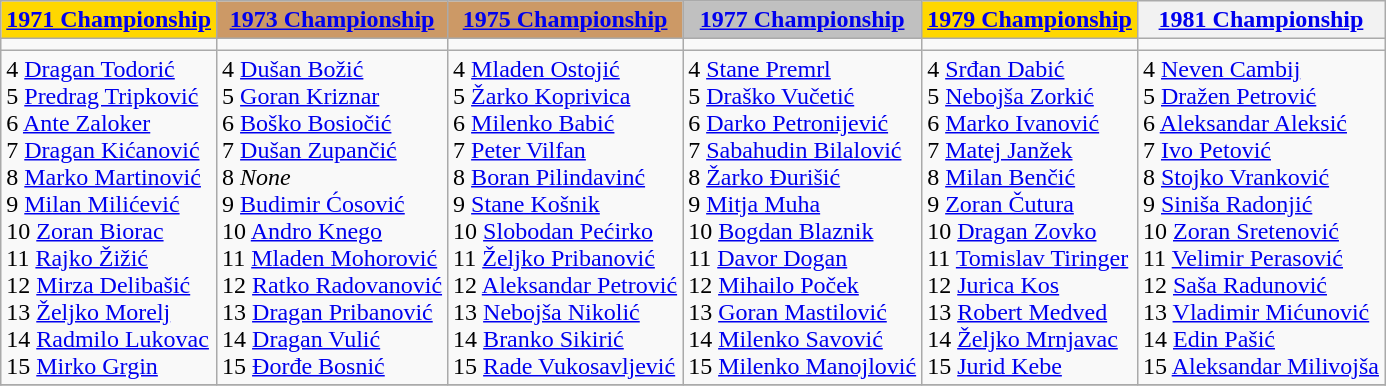<table class="wikitable">
<tr>
<th style="background:gold;"><a href='#'>1971 Championship</a></th>
<th style="background:#cc9966;"><a href='#'>1973 Championship</a></th>
<th style="background:#cc9966;"><a href='#'>1975 Championship</a></th>
<th style="background:silver;"><a href='#'>1977 Championship</a></th>
<th style="background:gold;"><a href='#'>1979 Championship</a></th>
<th><a href='#'>1981 Championship</a></th>
</tr>
<tr>
<td></td>
<td></td>
<td></td>
<td></td>
<td></td>
<td></td>
</tr>
<tr>
<td valign=top>4 <a href='#'>Dragan Todorić</a><br>5 <a href='#'>Predrag Tripković</a><br>6 <a href='#'>Ante Zaloker</a><br>7 <a href='#'>Dragan Kićanović</a><br>8 <a href='#'>Marko Martinović</a><br>9 <a href='#'>Milan Milićević</a><br>10 <a href='#'>Zoran Biorac</a><br>11 <a href='#'>Rajko Žižić</a><br>12 <a href='#'>Mirza Delibašić</a><br>13 <a href='#'>Željko Morelj</a><br>14 <a href='#'>Radmilo Lukovac</a><br>15 <a href='#'>Mirko Grgin</a></td>
<td valign=top>4 <a href='#'>Dušan Božić</a><br>5 <a href='#'>Goran Kriznar</a><br>6 <a href='#'>Boško Bosiočić</a><br>7 <a href='#'>Dušan Zupančić</a><br>8 <em>None</em><br>9 <a href='#'>Budimir Ćosović</a><br>10 <a href='#'>Andro Knego</a><br>11 <a href='#'>Mladen Mohorović</a><br>12 <a href='#'>Ratko Radovanović</a><br>13  <a href='#'>Dragan Pribanović</a><br>14 <a href='#'>Dragan Vulić</a><br>15 <a href='#'>Đorđe Bosnić</a></td>
<td valign=top>4 <a href='#'>Mladen Ostojić</a><br>5 <a href='#'>Žarko Koprivica</a><br>6 <a href='#'>Milenko Babić</a><br>7 <a href='#'>Peter Vilfan</a><br>8 <a href='#'>Boran Pilindavinć</a><br>9 <a href='#'>Stane Košnik</a><br>10 <a href='#'>Slobodan Pećirko</a><br>11 <a href='#'>Željko Pribanović</a><br>12 <a href='#'>Aleksandar Petrović</a> <br>13 <a href='#'>Nebojša Nikolić</a><br>14 <a href='#'>Branko Sikirić</a><br>15 <a href='#'>Rade Vukosavljević</a></td>
<td valign=top>4 <a href='#'>Stane Premrl</a><br>5 <a href='#'>Draško Vučetić</a><br>6 <a href='#'>Darko Petronijević</a><br>7 <a href='#'>Sabahudin Bilalović</a><br>8 <a href='#'>Žarko Đurišić</a><br>9 <a href='#'>Mitja Muha</a><br>10 <a href='#'>Bogdan Blaznik</a><br>11 <a href='#'>Davor Dogan</a> <br>12 <a href='#'>Mihailo Poček</a><br>13 <a href='#'>Goran Mastilović</a><br>14 <a href='#'>Milenko Savović</a><br>15 <a href='#'>Milenko Manojlović</a></td>
<td valign=top>4 <a href='#'>Srđan Dabić</a><br>5 <a href='#'>Nebojša Zorkić</a><br>6 <a href='#'>Marko Ivanović</a><br>7 <a href='#'>Matej Janžek</a><br>8 <a href='#'>Milan Benčić</a><br>9 <a href='#'>Zoran Čutura</a><br>10 <a href='#'>Dragan Zovko</a><br>11 <a href='#'>Tomislav Tiringer</a><br>12 <a href='#'>Jurica Kos</a><br>13 <a href='#'>Robert Medved</a><br>14 <a href='#'>Željko Mrnjavac</a><br>15 <a href='#'>Jurid Kebe</a></td>
<td valign=top>4 <a href='#'>Neven Cambij</a><br>5 <a href='#'>Dražen Petrović</a><br>6 <a href='#'>Aleksandar Aleksić</a><br>7 <a href='#'>Ivo Petović</a><br>8 <a href='#'>Stojko Vranković</a><br>9 <a href='#'>Siniša Radonjić</a><br>10 <a href='#'>Zoran Sretenović</a><br>11 <a href='#'>Velimir Perasović</a><br>12 <a href='#'>Saša Radunović</a><br>13 <a href='#'>Vladimir Mićunović</a><br>14 <a href='#'>Edin Pašić</a><br>15 <a href='#'>Aleksandar Milivojša</a></td>
</tr>
<tr>
</tr>
</table>
